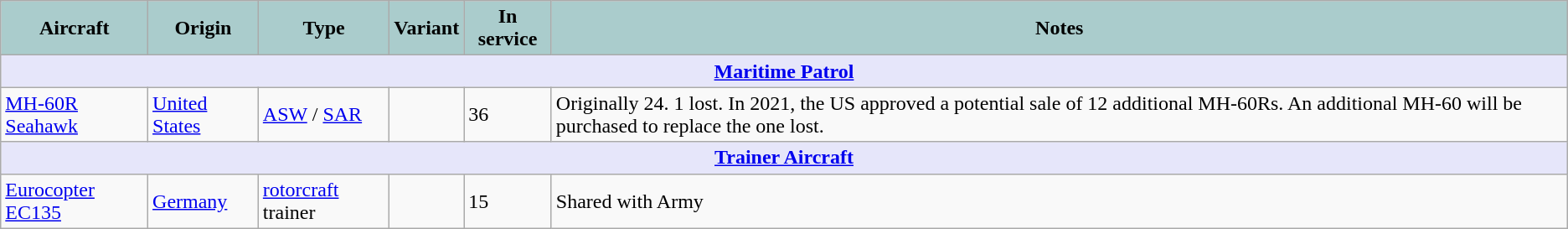<table class="wikitable">
<tr>
<th style="text-align:center; background:#acc;">Aircraft</th>
<th style="text-align: center; background:#acc;">Origin</th>
<th style="text-align:l center; background:#acc;">Type</th>
<th style="text-align:left; background:#acc;">Variant</th>
<th style="text-align:center; background:#acc;">In service</th>
<th style="text-align: center; background:#acc;">Notes</th>
</tr>
<tr>
<th colspan="6" style="align: center; background: lavender;"><a href='#'>Maritime Patrol</a></th>
</tr>
<tr>
<td><a href='#'>MH-60R Seahawk</a></td>
<td><a href='#'>United States</a></td>
<td><a href='#'>ASW</a> / <a href='#'>SAR</a></td>
<td></td>
<td>36</td>
<td>Originally 24. 1 lost. In 2021, the US approved a potential sale of 12 additional MH-60Rs. An additional MH-60 will be purchased to replace the one lost.</td>
</tr>
<tr>
<th colspan="6" style="align: center; background: lavender;"><a href='#'>Trainer Aircraft</a></th>
</tr>
<tr>
<td><a href='#'>Eurocopter EC135</a></td>
<td><a href='#'>Germany</a></td>
<td><a href='#'>rotorcraft</a> trainer</td>
<td></td>
<td>15</td>
<td>Shared with Army</td>
</tr>
</table>
